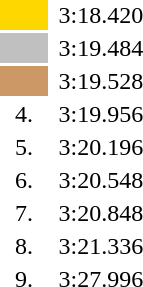<table style="text-align:center">
<tr>
<td width=30 bgcolor=gold></td>
<td align=left></td>
<td>3:18.420</td>
</tr>
<tr>
<td bgcolor=silver></td>
<td align=left></td>
<td>3:19.484</td>
</tr>
<tr>
<td bgcolor=cc9966></td>
<td align=left></td>
<td>3:19.528</td>
</tr>
<tr>
<td>4.</td>
<td align=left></td>
<td>3:19.956</td>
</tr>
<tr>
<td>5.</td>
<td align=left></td>
<td>3:20.196</td>
</tr>
<tr>
<td>6.</td>
<td align=left></td>
<td>3:20.548</td>
</tr>
<tr>
<td>7.</td>
<td align=left></td>
<td>3:20.848</td>
</tr>
<tr>
<td>8.</td>
<td align=left></td>
<td>3:21.336</td>
</tr>
<tr>
<td>9.</td>
<td align=left></td>
<td>3:27.996</td>
</tr>
</table>
